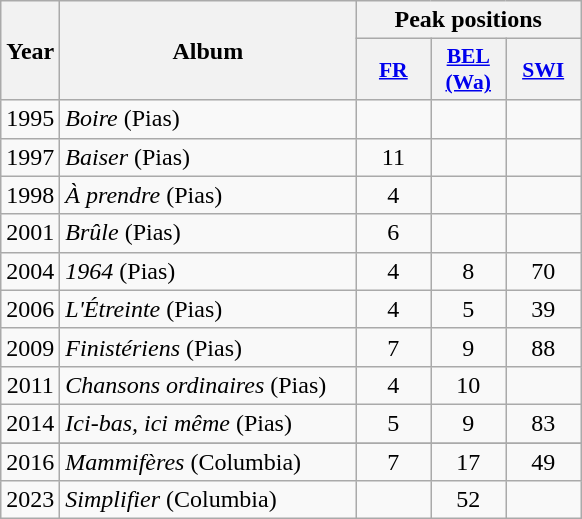<table class="wikitable">
<tr>
<th align="center" rowspan="2" width="10">Year</th>
<th align="center" rowspan="2" width="190">Album</th>
<th align="center" colspan="3" width="20">Peak positions</th>
</tr>
<tr>
<th scope="col" style="width:3em;font-size:90%;"><a href='#'>FR</a><br></th>
<th scope="col" style="width:3em;font-size:90%;"><a href='#'>BEL <br>(Wa)</a><br></th>
<th scope="col" style="width:3em;font-size:90%;"><a href='#'>SWI</a><br></th>
</tr>
<tr>
<td style="text-align:center;">1995</td>
<td><em>Boire</em> (Pias)</td>
<td style="text-align:center;"></td>
<td style="text-align:center;"></td>
<td style="text-align:center;"></td>
</tr>
<tr>
<td style="text-align:center;">1997</td>
<td><em>Baiser</em> (Pias)</td>
<td style="text-align:center;">11</td>
<td style="text-align:center;"></td>
<td style="text-align:center;"></td>
</tr>
<tr>
<td style="text-align:center;">1998</td>
<td><em>À prendre</em> (Pias)</td>
<td style="text-align:center;">4</td>
<td style="text-align:center;"></td>
<td style="text-align:center;"></td>
</tr>
<tr>
<td style="text-align:center;">2001</td>
<td><em>Brûle</em> (Pias)</td>
<td style="text-align:center;">6</td>
<td style="text-align:center;"></td>
<td style="text-align:center;"></td>
</tr>
<tr>
<td style="text-align:center;">2004</td>
<td><em>1964</em> (Pias)</td>
<td style="text-align:center;">4</td>
<td style="text-align:center;">8</td>
<td style="text-align:center;">70</td>
</tr>
<tr>
<td style="text-align:center;">2006</td>
<td><em>L'Étreinte</em> (Pias)</td>
<td style="text-align:center;">4</td>
<td style="text-align:center;">5</td>
<td style="text-align:center;">39</td>
</tr>
<tr>
<td style="text-align:center;">2009</td>
<td><em>Finistériens</em> (Pias)</td>
<td style="text-align:center;">7</td>
<td style="text-align:center;">9</td>
<td style="text-align:center;">88</td>
</tr>
<tr>
<td style="text-align:center;">2011</td>
<td><em>Chansons ordinaires</em> (Pias)</td>
<td style="text-align:center;">4</td>
<td style="text-align:center;">10</td>
<td style="text-align:center;"></td>
</tr>
<tr>
<td style="text-align:center;">2014</td>
<td><em>Ici-bas, ici même</em> (Pias)</td>
<td style="text-align:center;">5</td>
<td style="text-align:center;">9</td>
<td style="text-align:center;">83</td>
</tr>
<tr>
</tr>
<tr>
<td style="text-align:center;">2016</td>
<td><em>Mammifères</em> (Columbia)</td>
<td style="text-align:center;">7<br></td>
<td style="text-align:center;">17</td>
<td style="text-align:center;">49</td>
</tr>
<tr>
<td style="text-align:center;">2023</td>
<td><em>Simplifier</em> (Columbia)</td>
<td style="text-align:center;"></td>
<td style="text-align:center;">52</td>
<td style="text-align:center;"></td>
</tr>
</table>
